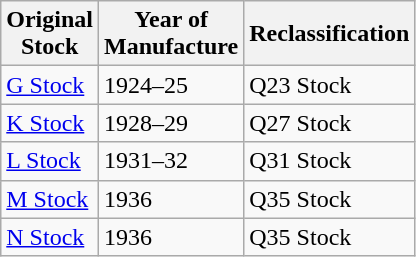<table class="wikitable">
<tr>
<th>Original<br>Stock</th>
<th>Year of<br>Manufacture</th>
<th>Reclassification</th>
</tr>
<tr>
<td><a href='#'>G Stock</a></td>
<td>1924–25</td>
<td>Q23 Stock</td>
</tr>
<tr>
<td><a href='#'>K Stock</a></td>
<td>1928–29</td>
<td>Q27 Stock</td>
</tr>
<tr>
<td><a href='#'>L Stock</a></td>
<td>1931–32</td>
<td>Q31 Stock</td>
</tr>
<tr>
<td><a href='#'>M Stock</a></td>
<td>1936</td>
<td>Q35 Stock</td>
</tr>
<tr>
<td><a href='#'>N Stock</a></td>
<td>1936</td>
<td>Q35 Stock</td>
</tr>
</table>
